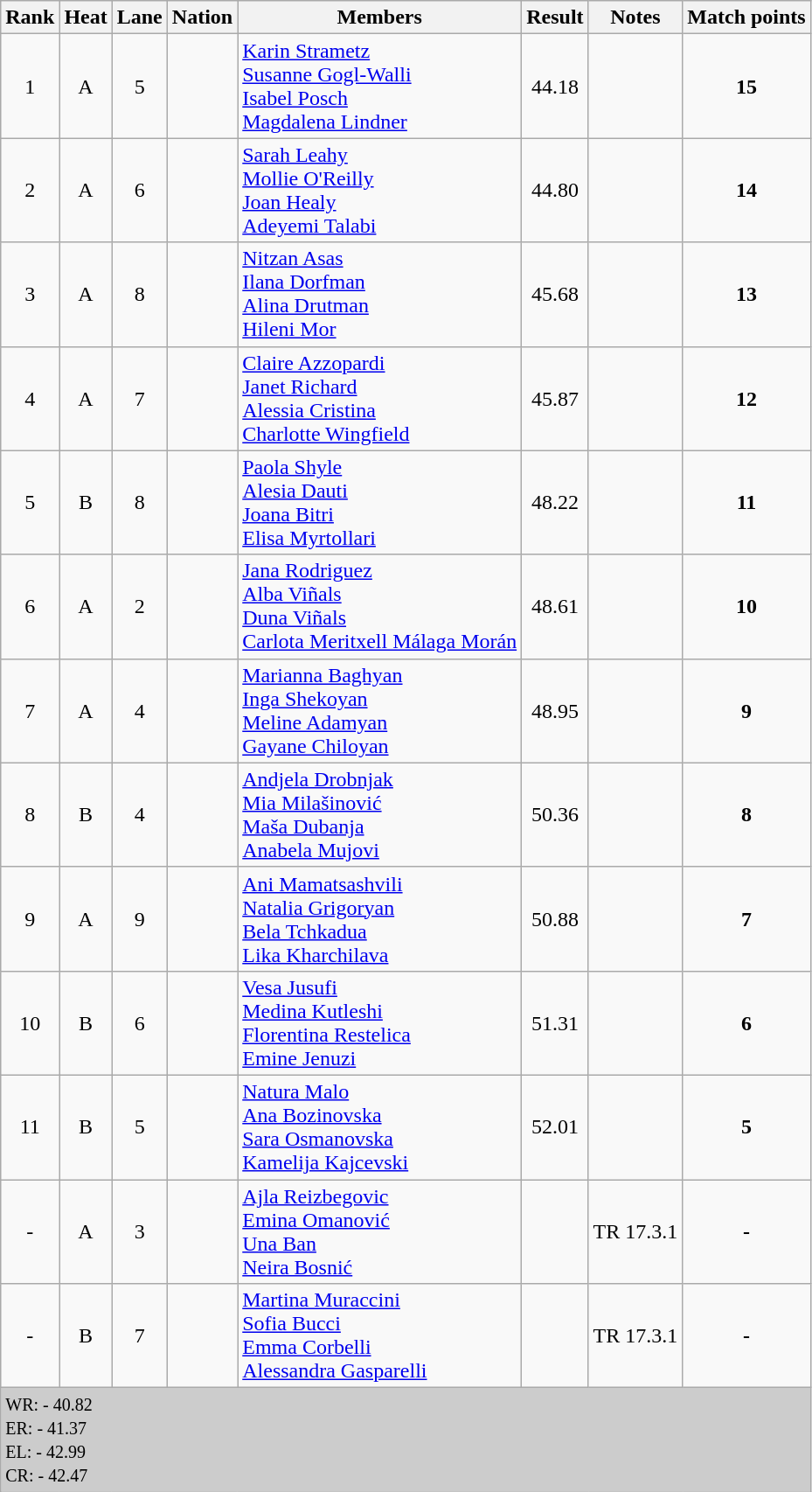<table class="wikitable sortable" style="text-align:left;">
<tr>
<th>Rank</th>
<th>Heat</th>
<th>Lane</th>
<th>Nation</th>
<th>Members</th>
<th>Result</th>
<th>Notes</th>
<th>Match points</th>
</tr>
<tr>
<td align=center>1</td>
<td align=center>A</td>
<td align=center>5</td>
<td></td>
<td><a href='#'>Karin Strametz</a><br><a href='#'>Susanne Gogl-Walli</a><br><a href='#'>Isabel Posch</a><br><a href='#'>Magdalena Lindner</a></td>
<td align=center>44.18</td>
<td align=center></td>
<td align=center><strong>15</strong></td>
</tr>
<tr>
<td align=center>2</td>
<td align=center>A</td>
<td align=center>6</td>
<td></td>
<td><a href='#'>Sarah Leahy</a><br><a href='#'>Mollie O'Reilly</a><br><a href='#'>Joan Healy</a><br><a href='#'>Adeyemi Talabi</a></td>
<td align=center>44.80</td>
<td align=center></td>
<td align=center><strong>14</strong></td>
</tr>
<tr>
<td align=center>3</td>
<td align=center>A</td>
<td align=center>8</td>
<td></td>
<td><a href='#'>Nitzan Asas</a><br><a href='#'>Ilana Dorfman</a><br><a href='#'>Alina Drutman</a><br><a href='#'>Hileni Mor</a></td>
<td align=center>45.68</td>
<td align=center></td>
<td align=center><strong>13</strong></td>
</tr>
<tr>
<td align=center>4</td>
<td align=center>A</td>
<td align=center>7</td>
<td></td>
<td><a href='#'>Claire Azzopardi</a><br><a href='#'>Janet Richard</a><br><a href='#'>Alessia Cristina</a><br><a href='#'>Charlotte Wingfield</a></td>
<td align=center>45.87</td>
<td align=center></td>
<td align=center><strong>12</strong></td>
</tr>
<tr>
<td align=center>5</td>
<td align=center>B</td>
<td align=center>8</td>
<td></td>
<td><a href='#'>Paola Shyle</a><br><a href='#'>Alesia Dauti</a><br><a href='#'>Joana Bitri</a><br><a href='#'>Elisa Myrtollari</a></td>
<td align=center>48.22</td>
<td align=center></td>
<td align=center><strong>11</strong></td>
</tr>
<tr>
<td align=center>6</td>
<td align=center>A</td>
<td align=center>2</td>
<td></td>
<td><a href='#'>Jana Rodriguez</a><br><a href='#'>Alba Viñals</a><br><a href='#'>Duna Viñals</a><br><a href='#'>Carlota Meritxell Málaga Morán</a></td>
<td align=center>48.61</td>
<td align=center></td>
<td align=center><strong>10</strong></td>
</tr>
<tr>
<td align=center>7</td>
<td align=center>A</td>
<td align=center>4</td>
<td></td>
<td><a href='#'>Marianna Baghyan</a><br><a href='#'>Inga Shekoyan</a><br><a href='#'>Meline Adamyan</a><br><a href='#'>Gayane Chiloyan</a></td>
<td align=center>48.95</td>
<td align=center></td>
<td align=center><strong>9</strong></td>
</tr>
<tr>
<td align=center>8</td>
<td align=center>B</td>
<td align=center>4</td>
<td></td>
<td><a href='#'>Andjela Drobnjak</a><br><a href='#'>Mia Milašinović</a><br><a href='#'>Maša Dubanja</a><br><a href='#'>Anabela Mujovi</a></td>
<td align=center>50.36</td>
<td align=center></td>
<td align=center><strong>8</strong></td>
</tr>
<tr>
<td align=center>9</td>
<td align=center>A</td>
<td align=center>9</td>
<td></td>
<td><a href='#'>Ani Mamatsashvili</a><br><a href='#'>Natalia Grigoryan</a><br><a href='#'>Bela Tchkadua</a><br><a href='#'>Lika Kharchilava</a></td>
<td align=center>50.88</td>
<td align=center></td>
<td align=center><strong>7</strong></td>
</tr>
<tr>
<td align=center>10</td>
<td align=center>B</td>
<td align=center>6</td>
<td></td>
<td><a href='#'>Vesa Jusufi</a><br><a href='#'>Medina Kutleshi</a><br><a href='#'>Florentina Restelica</a><br><a href='#'>Emine Jenuzi</a></td>
<td align=center>51.31</td>
<td align=center></td>
<td align=center><strong>6</strong></td>
</tr>
<tr>
<td align=center>11</td>
<td align=center>B</td>
<td align=center>5</td>
<td></td>
<td><a href='#'>Natura Malo</a><br><a href='#'>Ana Bozinovska</a><br><a href='#'>Sara Osmanovska</a><br><a href='#'>Kamelija Kajcevski</a></td>
<td align=center>52.01</td>
<td align=center></td>
<td align=center><strong>5</strong></td>
</tr>
<tr>
<td align=center>-</td>
<td align=center>A</td>
<td align=center>3</td>
<td></td>
<td><a href='#'>Ajla Reizbegovic</a><br><a href='#'>Emina Omanović</a><br><a href='#'>Una Ban</a><br><a href='#'>Neira Bosnić</a></td>
<td align=center></td>
<td align=center>TR 17.3.1</td>
<td align=center><strong>-</strong></td>
</tr>
<tr>
<td align=center>-</td>
<td align=center>B</td>
<td align=center>7</td>
<td></td>
<td><a href='#'>Martina Muraccini</a><br><a href='#'>Sofia Bucci</a><br><a href='#'>Emma Corbelli</a><br><a href='#'>Alessandra Gasparelli</a></td>
<td align=center></td>
<td align=center>TR 17.3.1</td>
<td align=center><strong>-</strong></td>
</tr>
<tr>
<td colspan="8" bgcolor="#cccccc"><small>WR:  - 40.82<br>ER:  - 41.37<br></small><small>EL:   - 42.99<br>CR:  - 42.47</small></td>
</tr>
</table>
